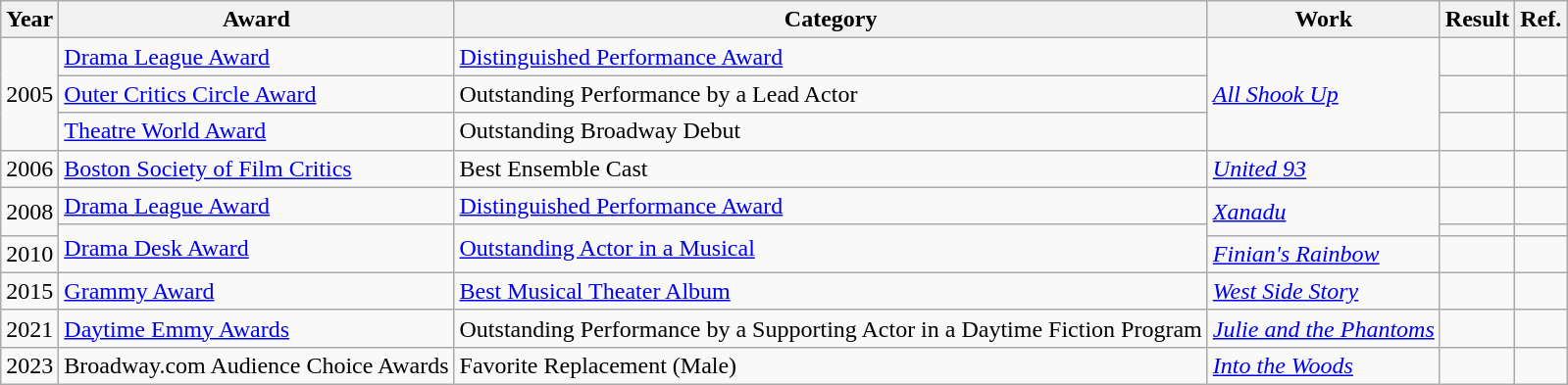<table class="wikitable sortable">
<tr>
<th>Year</th>
<th>Award</th>
<th>Category</th>
<th>Work</th>
<th>Result</th>
<th>Ref.</th>
</tr>
<tr>
<td rowspan="3">2005</td>
<td><a href='#'>Drama League Award</a></td>
<td><a href='#'>Distinguished Performance Award</a></td>
<td rowspan="3"><em><a href='#'>All Shook Up</a></em></td>
<td></td>
<td></td>
</tr>
<tr>
<td><a href='#'>Outer Critics Circle Award</a></td>
<td>Outstanding Performance by a Lead Actor</td>
<td></td>
<td></td>
</tr>
<tr>
<td><a href='#'>Theatre World Award</a></td>
<td>Outstanding Broadway Debut</td>
<td></td>
<td></td>
</tr>
<tr>
<td>2006</td>
<td><a href='#'>Boston Society of Film Critics</a></td>
<td>Best Ensemble Cast</td>
<td><em><a href='#'>United 93</a></em></td>
<td></td>
<td></td>
</tr>
<tr>
<td rowspan="2">2008</td>
<td><a href='#'>Drama League Award</a></td>
<td><a href='#'>Distinguished Performance Award</a></td>
<td rowspan="2"><em><a href='#'>Xanadu</a></em></td>
<td></td>
<td></td>
</tr>
<tr>
<td rowspan=2><a href='#'>Drama Desk Award</a></td>
<td rowspan=2><a href='#'>Outstanding Actor in a Musical</a></td>
<td></td>
<td></td>
</tr>
<tr>
<td>2010</td>
<td><em><a href='#'>Finian's Rainbow</a></em></td>
<td></td>
<td></td>
</tr>
<tr>
<td>2015</td>
<td><a href='#'>Grammy Award</a></td>
<td><a href='#'>Best Musical Theater Album</a></td>
<td><em><a href='#'>West Side Story</a></em></td>
<td></td>
<td></td>
</tr>
<tr>
<td>2021</td>
<td><a href='#'>Daytime Emmy Awards</a></td>
<td>Outstanding Performance by a Supporting Actor in a Daytime Fiction Program</td>
<td><em><a href='#'>Julie and the Phantoms</a></em></td>
<td></td>
<td></td>
</tr>
<tr>
<td>2023</td>
<td>Broadway.com Audience Choice Awards</td>
<td>Favorite Replacement (Male)</td>
<td><em><a href='#'>Into the Woods</a></em></td>
<td></td>
<td></td>
</tr>
</table>
